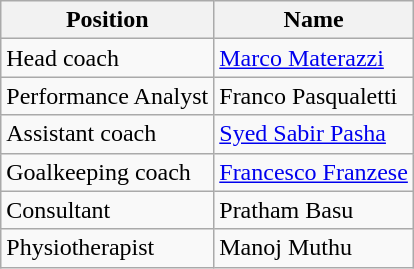<table class="wikitable">
<tr>
<th>Position</th>
<th>Name</th>
</tr>
<tr>
<td>Head coach</td>
<td> <a href='#'>Marco Materazzi</a></td>
</tr>
<tr>
<td>Performance Analyst</td>
<td> Franco Pasqualetti</td>
</tr>
<tr>
<td>Assistant coach</td>
<td> <a href='#'>Syed Sabir Pasha</a></td>
</tr>
<tr>
<td>Goalkeeping coach</td>
<td> <a href='#'>Francesco Franzese</a></td>
</tr>
<tr>
<td>Consultant</td>
<td> Pratham Basu</td>
</tr>
<tr>
<td>Physiotherapist</td>
<td> Manoj Muthu</td>
</tr>
</table>
